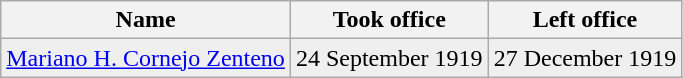<table class="wikitable">
<tr>
<th>Name</th>
<th>Took office</th>
<th>Left office</th>
</tr>
<tr bgcolor="efefef">
<td><a href='#'>Mariano H. Cornejo Zenteno</a></td>
<td>24 September 1919</td>
<td>27 December 1919</td>
</tr>
</table>
